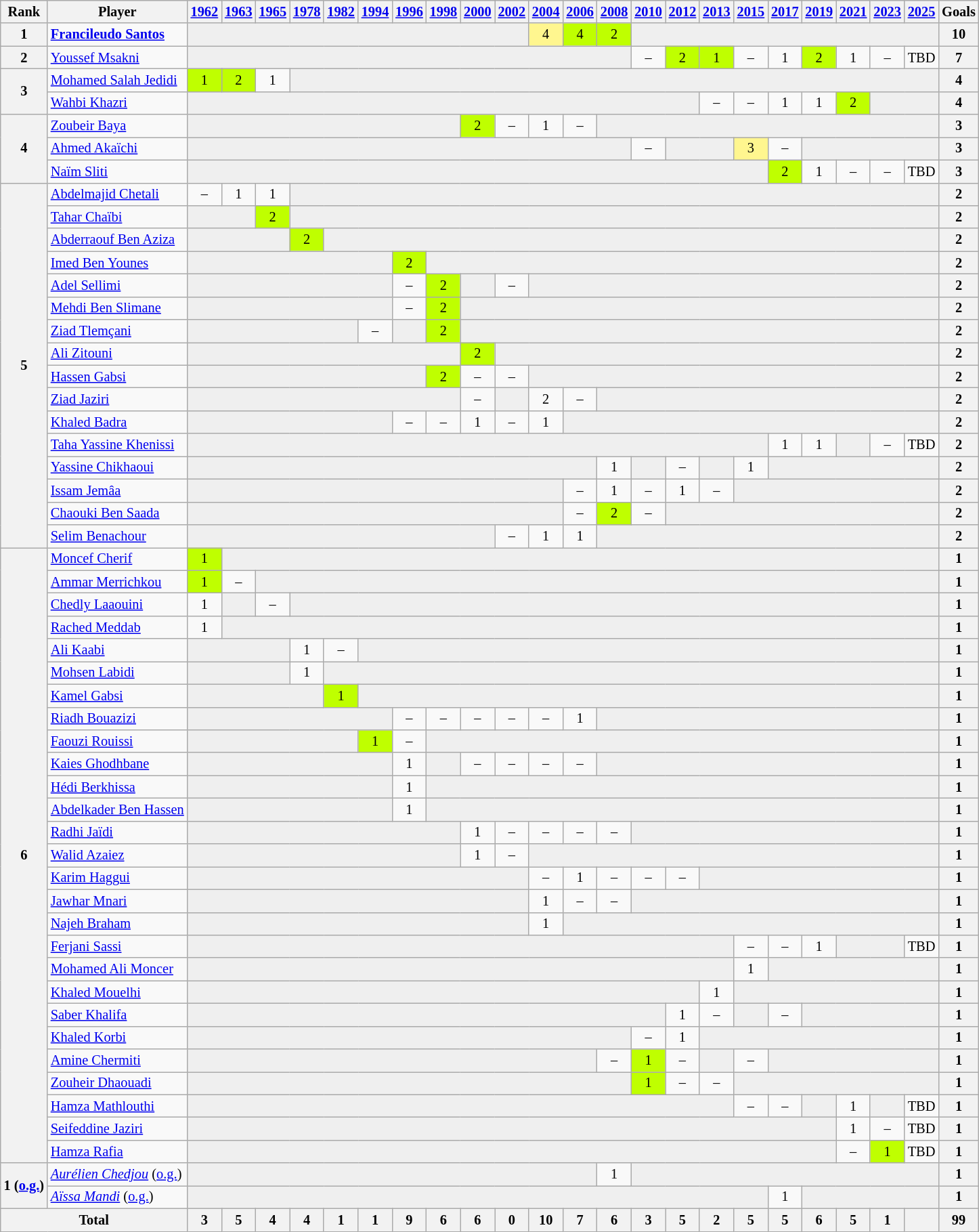<table class="wikitable" style="text-align:center; font-size:85%">
<tr>
<th>Rank</th>
<th>Player</th>
<th><a href='#'>1962</a></th>
<th><a href='#'>1963</a></th>
<th><a href='#'>1965</a></th>
<th><a href='#'>1978</a></th>
<th><a href='#'>1982</a></th>
<th><a href='#'>1994</a></th>
<th><a href='#'>1996</a></th>
<th><a href='#'>1998</a></th>
<th><a href='#'>2000</a></th>
<th><a href='#'>2002</a></th>
<th><a href='#'>2004</a></th>
<th><a href='#'>2006</a></th>
<th><a href='#'>2008</a></th>
<th><a href='#'>2010</a></th>
<th><a href='#'>2012</a></th>
<th><a href='#'>2013</a></th>
<th><a href='#'>2015</a></th>
<th><a href='#'>2017</a></th>
<th><a href='#'>2019</a></th>
<th><a href='#'>2021</a></th>
<th><a href='#'>2023</a></th>
<th><a href='#'>2025</a></th>
<th>Goals</th>
</tr>
<tr>
<th>1</th>
<td align="left"><strong><a href='#'>Francileudo Santos</a></strong></td>
<td colspan="10" bgcolor=efefef></td>
<td bgcolor=fff68f>4</td>
<td bgcolor=bfff00>4</td>
<td bgcolor=bfff00>2</td>
<td colspan="9" bgcolor="efefef"></td>
<th>10</th>
</tr>
<tr>
<th>2</th>
<td align="left"><a href='#'>Youssef Msakni</a></td>
<td colspan="13" bgcolor=efefef></td>
<td>–</td>
<td bgcolor=bfff00>2</td>
<td bgcolor=bfff00>1</td>
<td>–</td>
<td>1</td>
<td bgcolor=bfff00>2</td>
<td>1</td>
<td>–</td>
<td>TBD</td>
<th>7</th>
</tr>
<tr>
<th rowspan="2" bgcolor=efefef>3</th>
<td align="left"><a href='#'>Mohamed Salah Jedidi</a></td>
<td bgcolor=bfff00>1</td>
<td bgcolor=bfff00>2</td>
<td>1</td>
<td colspan="19" bgcolor="efefef"></td>
<th>4</th>
</tr>
<tr>
<td align="left"><a href='#'>Wahbi Khazri</a></td>
<td colspan="15" bgcolor=efefef></td>
<td>–</td>
<td>–</td>
<td>1</td>
<td>1</td>
<td bgcolor=bfff00>2</td>
<td colspan="2" bgcolor="efefef"></td>
<th>4</th>
</tr>
<tr>
<th rowspan="3" bgcolor=efefef>4</th>
<td align="left"><a href='#'>Zoubeir Baya</a></td>
<td colspan="8" bgcolor=efefef></td>
<td bgcolor=bfff00>2</td>
<td>–</td>
<td>1</td>
<td>–</td>
<td colspan="10" bgcolor="efefef"></td>
<th>3</th>
</tr>
<tr>
<td align="left"><a href='#'>Ahmed Akaïchi</a></td>
<td colspan="13" bgcolor=efefef></td>
<td>–</td>
<td colspan="2" bgcolor="efefef"></td>
<td bgcolor="fff68f">3</td>
<td>–</td>
<td colspan="4" bgcolor="efefef"></td>
<th>3</th>
</tr>
<tr>
<td align="left"><a href='#'>Naïm Sliti</a></td>
<td colspan="17" bgcolor=efefef></td>
<td bgcolor=bfff00>2</td>
<td>1</td>
<td>–</td>
<td>–</td>
<td>TBD</td>
<th>3</th>
</tr>
<tr>
<th rowspan="16" bgcolor=efefef>5</th>
<td align="left"><a href='#'>Abdelmajid Chetali</a></td>
<td>–</td>
<td>1</td>
<td>1</td>
<td colspan="19" bgcolor="efefef"></td>
<th>2</th>
</tr>
<tr>
<td align="left"><a href='#'>Tahar Chaïbi</a></td>
<td colspan="2" bgcolor=efefef></td>
<td bgcolor=bfff00>2</td>
<td colspan="19" bgcolor="efefef"></td>
<th>2</th>
</tr>
<tr>
<td align="left"><a href='#'>Abderraouf Ben Aziza</a></td>
<td colspan="3" bgcolor=efefef></td>
<td bgcolor=bfff00>2</td>
<td colspan="18" bgcolor="efefef"></td>
<th>2</th>
</tr>
<tr>
<td align="left"><a href='#'>Imed Ben Younes</a></td>
<td colspan="6" bgcolor=efefef></td>
<td bgcolor=bfff00>2</td>
<td colspan="15" bgcolor="efefef"></td>
<th>2</th>
</tr>
<tr>
<td align="left"><a href='#'>Adel Sellimi</a></td>
<td colspan="6" bgcolor=efefef></td>
<td>–</td>
<td bgcolor=bfff00>2</td>
<td bgcolor=efefef></td>
<td>–</td>
<td colspan="12" bgcolor="efefef"></td>
<th>2</th>
</tr>
<tr>
<td align="left"><a href='#'>Mehdi Ben Slimane</a></td>
<td colspan="6" bgcolor=efefef></td>
<td>–</td>
<td bgcolor=bfff00>2</td>
<td colspan="14" bgcolor="efefef"></td>
<th>2</th>
</tr>
<tr>
<td align="left"><a href='#'>Ziad Tlemçani</a></td>
<td colspan="5" bgcolor=efefef></td>
<td>–</td>
<td bgcolor=efefef></td>
<td bgcolor=bfff00>2</td>
<td colspan="14" bgcolor="efefef"></td>
<th>2</th>
</tr>
<tr>
<td align="left"><a href='#'>Ali Zitouni</a></td>
<td colspan="8" bgcolor=efefef></td>
<td bgcolor=bfff00>2</td>
<td colspan="13" bgcolor="efefef"></td>
<th>2</th>
</tr>
<tr>
<td align="left"><a href='#'>Hassen Gabsi</a></td>
<td colspan="7" bgcolor=efefef></td>
<td bgcolor=bfff00>2</td>
<td>–</td>
<td>–</td>
<td colspan="12" bgcolor="efefef"></td>
<th>2</th>
</tr>
<tr>
<td align="left"><a href='#'>Ziad Jaziri</a></td>
<td colspan="8" bgcolor=efefef></td>
<td>–</td>
<td bgcolor=efefef></td>
<td>2</td>
<td>–</td>
<td colspan="10" bgcolor="efefef"></td>
<th>2</th>
</tr>
<tr>
<td align="left"><a href='#'>Khaled Badra</a></td>
<td colspan="6" bgcolor=efefef></td>
<td>–</td>
<td>–</td>
<td>1</td>
<td>–</td>
<td>1</td>
<td colspan="11" bgcolor="efefef"></td>
<th>2</th>
</tr>
<tr>
<td align="left"><a href='#'>Taha Yassine Khenissi</a></td>
<td colspan="17" bgcolor=efefef></td>
<td>1</td>
<td>1</td>
<td bgcolor=efefef></td>
<td>–</td>
<td>TBD</td>
<th>2</th>
</tr>
<tr>
<td align="left"><a href='#'>Yassine Chikhaoui</a></td>
<td colspan="12" bgcolor=efefef></td>
<td>1</td>
<td bgcolor=efefef></td>
<td>–</td>
<td bgcolor=efefef></td>
<td>1</td>
<td colspan="5" bgcolor="efefef"></td>
<th>2</th>
</tr>
<tr>
<td align="left"><a href='#'>Issam Jemâa</a></td>
<td colspan="11" bgcolor=efefef></td>
<td>–</td>
<td>1</td>
<td>–</td>
<td>1</td>
<td>–</td>
<td colspan="6" bgcolor="efefef"></td>
<th>2</th>
</tr>
<tr>
<td align="left"><a href='#'>Chaouki Ben Saada</a></td>
<td colspan="11" bgcolor=efefef></td>
<td>–</td>
<td bgcolor=bfff00>2</td>
<td>–</td>
<td colspan="8" bgcolor="efefef"></td>
<th>2</th>
</tr>
<tr>
<td align="left"><a href='#'>Selim Benachour</a></td>
<td colspan="9" bgcolor=efefef></td>
<td>–</td>
<td>1</td>
<td>1</td>
<td colspan="10" bgcolor="efefef"></td>
<th>2</th>
</tr>
<tr>
<th rowspan="27" bgcolor="efefef">6</th>
<td align="left"><a href='#'>Moncef Cherif</a></td>
<td bgcolor=bfff00>1</td>
<td colspan="21" bgcolor="efefef"></td>
<th>1</th>
</tr>
<tr>
<td align="left"><a href='#'>Ammar Merrichkou</a></td>
<td bgcolor=bfff00>1</td>
<td>–</td>
<td colspan="20" bgcolor="efefef"></td>
<th>1</th>
</tr>
<tr>
<td align="left"><a href='#'>Chedly Laaouini</a></td>
<td>1</td>
<td bgcolor=efefef></td>
<td>–</td>
<td colspan="19" bgcolor="efefef"></td>
<th>1</th>
</tr>
<tr>
<td align="left"><a href='#'>Rached Meddab</a></td>
<td>1</td>
<td colspan="21" bgcolor="efefef"></td>
<th>1</th>
</tr>
<tr>
<td align="left"><a href='#'>Ali Kaabi</a></td>
<td colspan="3" bgcolor=efefef></td>
<td>1</td>
<td>–</td>
<td colspan="17" bgcolor="efefef"></td>
<th>1</th>
</tr>
<tr>
<td align="left"><a href='#'>Mohsen Labidi</a></td>
<td colspan="3" bgcolor=efefef></td>
<td>1</td>
<td colspan="18" bgcolor="efefef"></td>
<th>1</th>
</tr>
<tr>
<td align="left"><a href='#'>Kamel Gabsi</a></td>
<td colspan="4" bgcolor=efefef></td>
<td bgcolor=bfff00>1</td>
<td colspan="17" bgcolor="efefef"></td>
<th>1</th>
</tr>
<tr>
<td align="left"><a href='#'>Riadh Bouazizi</a></td>
<td colspan="6" bgcolor=efefef></td>
<td>–</td>
<td>–</td>
<td>–</td>
<td>–</td>
<td>–</td>
<td>1</td>
<td colspan="10" bgcolor="efefef"></td>
<th>1</th>
</tr>
<tr>
<td align="left"><a href='#'>Faouzi Rouissi</a></td>
<td colspan="5" bgcolor=efefef></td>
<td bgcolor=bfff00>1</td>
<td>–</td>
<td colspan="15" bgcolor="efefef"></td>
<th>1</th>
</tr>
<tr>
<td align="left"><a href='#'>Kaies Ghodhbane</a></td>
<td colspan="6" bgcolor=efefef></td>
<td>1</td>
<td bgcolor=efefef></td>
<td>–</td>
<td>–</td>
<td>–</td>
<td>–</td>
<td colspan="10" bgcolor="efefef"></td>
<th>1</th>
</tr>
<tr>
<td align="left"><a href='#'>Hédi Berkhissa</a></td>
<td colspan="6" bgcolor=efefef></td>
<td>1</td>
<td colspan="15" bgcolor="efefef"></td>
<th>1</th>
</tr>
<tr>
<td align="left"><a href='#'>Abdelkader Ben Hassen</a></td>
<td colspan="6" bgcolor=efefef></td>
<td>1</td>
<td colspan="15" bgcolor="efefef"></td>
<th>1</th>
</tr>
<tr>
<td align="left"><a href='#'>Radhi Jaïdi</a></td>
<td colspan="8" bgcolor=efefef></td>
<td>1</td>
<td>–</td>
<td>–</td>
<td>–</td>
<td>–</td>
<td colspan="9" bgcolor="efefef"></td>
<th>1</th>
</tr>
<tr>
<td align="left"><a href='#'>Walid Azaiez</a></td>
<td colspan="8" bgcolor=efefef></td>
<td>1</td>
<td>–</td>
<td colspan="12" bgcolor="efefef"></td>
<th>1</th>
</tr>
<tr>
<td align="left"><a href='#'>Karim Haggui</a></td>
<td colspan="10" bgcolor=efefef></td>
<td>–</td>
<td>1</td>
<td>–</td>
<td>–</td>
<td>–</td>
<td colspan="7" bgcolor="efefef"></td>
<th>1</th>
</tr>
<tr>
<td align="left"><a href='#'>Jawhar Mnari</a></td>
<td colspan="10" bgcolor=efefef></td>
<td>1</td>
<td>–</td>
<td>–</td>
<td colspan="9" bgcolor="efefef"></td>
<th>1</th>
</tr>
<tr>
<td align="left"><a href='#'>Najeh Braham</a></td>
<td colspan="10" bgcolor=efefef></td>
<td>1</td>
<td colspan="11" bgcolor="efefef"></td>
<th>1</th>
</tr>
<tr>
<td align="left"><a href='#'>Ferjani Sassi</a></td>
<td colspan="16" bgcolor=efefef></td>
<td>–</td>
<td>–</td>
<td>1</td>
<td colspan="2" bgcolor=efefef></td>
<td>TBD</td>
<th>1</th>
</tr>
<tr>
<td align="left"><a href='#'>Mohamed Ali Moncer</a></td>
<td colspan="16" bgcolor=efefef></td>
<td>1</td>
<td colspan="5" bgcolor="efefef"></td>
<th>1</th>
</tr>
<tr>
<td align="left"><a href='#'>Khaled Mouelhi</a></td>
<td colspan="15" bgcolor=efefef></td>
<td>1</td>
<td colspan="6" bgcolor="efefef"></td>
<th>1</th>
</tr>
<tr>
<td align="left"><a href='#'>Saber Khalifa</a></td>
<td colspan="14" bgcolor=efefef></td>
<td>1</td>
<td>–</td>
<td bgcolor=efefef></td>
<td>–</td>
<td colspan="4" bgcolor="efefef"></td>
<th>1</th>
</tr>
<tr>
<td align="left"><a href='#'>Khaled Korbi</a></td>
<td colspan="13" bgcolor=efefef></td>
<td>–</td>
<td>1</td>
<td colspan="7" bgcolor="efefef"></td>
<th>1</th>
</tr>
<tr>
<td align="left"><a href='#'>Amine Chermiti</a></td>
<td colspan="12" bgcolor=efefef></td>
<td>–</td>
<td bgcolor=bfff00>1</td>
<td>–</td>
<td bgcolor=efefef></td>
<td>–</td>
<td colspan="5" bgcolor="efefef"></td>
<th>1</th>
</tr>
<tr>
<td align="left"><a href='#'>Zouheir Dhaouadi</a></td>
<td colspan="13" bgcolor=efefef></td>
<td bgcolor=bfff00>1</td>
<td>–</td>
<td>–</td>
<td colspan="6" bgcolor="efefef"></td>
<th>1</th>
</tr>
<tr>
<td align="left"><a href='#'>Hamza Mathlouthi</a></td>
<td colspan="16" bgcolor=efefef></td>
<td>–</td>
<td>–</td>
<td bgcolor=efefef></td>
<td>1</td>
<td bgcolor=efefef></td>
<td>TBD</td>
<th>1</th>
</tr>
<tr>
<td align="left"><a href='#'>Seifeddine Jaziri</a></td>
<td colspan="19"bgcolor=efefef></td>
<td>1</td>
<td>–</td>
<td>TBD</td>
<th>1</th>
</tr>
<tr>
<td align="left"><a href='#'>Hamza Rafia</a></td>
<td colspan="19"bgcolor=efefef></td>
<td>–</td>
<td bgcolor=bfff00>1</td>
<td>TBD</td>
<th>1</th>
</tr>
<tr>
<th rowspan="2">1 (<a href='#'>o.g.</a>)</th>
<td align="left"> <em><a href='#'>Aurélien Chedjou</a></em> (<a href='#'>o.g.</a>)</td>
<td colspan="12" bgcolor=efefef></td>
<td>1</td>
<td colspan="9" bgcolor="efefef"></td>
<th>1</th>
</tr>
<tr>
<td align="left"> <em><a href='#'>Aïssa Mandi</a></em> (<a href='#'>o.g.</a>)</td>
<td colspan="17" bgcolor=efefef></td>
<td>1</td>
<td colspan="4" bgcolor="efefef"></td>
<th>1</th>
</tr>
<tr>
<th colspan="2">Total</th>
<th>3</th>
<th>5</th>
<th>4</th>
<th>4</th>
<th>1</th>
<th>1</th>
<th>9</th>
<th>6</th>
<th>6</th>
<th>0</th>
<th>10</th>
<th>7</th>
<th>6</th>
<th>3</th>
<th>5</th>
<th>2</th>
<th>5</th>
<th>5</th>
<th>6</th>
<th>5</th>
<th>1</th>
<th></th>
<th>99</th>
</tr>
</table>
